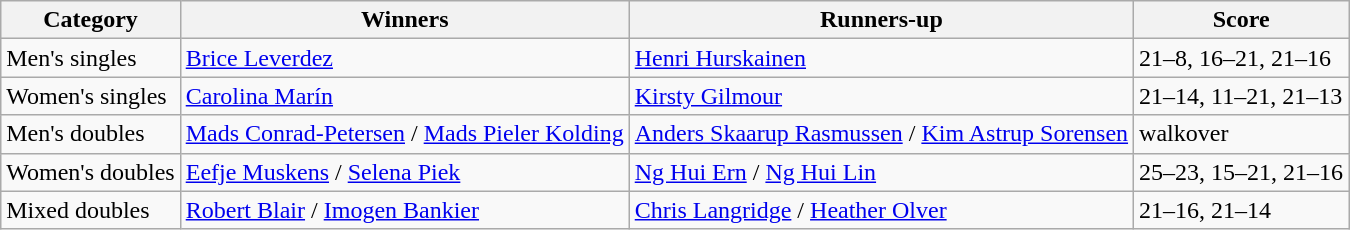<table class=wikitable style="white-space:nowrap;">
<tr>
<th>Category</th>
<th>Winners</th>
<th>Runners-up</th>
<th>Score</th>
</tr>
<tr>
<td>Men's singles</td>
<td> <a href='#'>Brice Leverdez</a></td>
<td> <a href='#'>Henri Hurskainen</a></td>
<td>21–8, 16–21, 21–16</td>
</tr>
<tr>
<td>Women's singles</td>
<td> <a href='#'>Carolina Marín</a></td>
<td> <a href='#'>Kirsty Gilmour</a></td>
<td>21–14, 11–21, 21–13</td>
</tr>
<tr>
<td>Men's doubles</td>
<td> <a href='#'>Mads Conrad-Petersen</a> / <a href='#'>Mads Pieler Kolding</a></td>
<td> <a href='#'>Anders Skaarup Rasmussen</a> / <a href='#'>Kim Astrup Sorensen</a></td>
<td>walkover</td>
</tr>
<tr>
<td>Women's doubles</td>
<td> <a href='#'>Eefje Muskens</a> / <a href='#'>Selena Piek</a></td>
<td> <a href='#'>Ng Hui Ern</a> / <a href='#'>Ng Hui Lin</a></td>
<td>25–23, 15–21, 21–16</td>
</tr>
<tr>
<td>Mixed doubles</td>
<td> <a href='#'>Robert Blair</a> / <a href='#'>Imogen Bankier</a></td>
<td> <a href='#'>Chris Langridge</a> / <a href='#'>Heather Olver</a></td>
<td>21–16, 21–14</td>
</tr>
</table>
